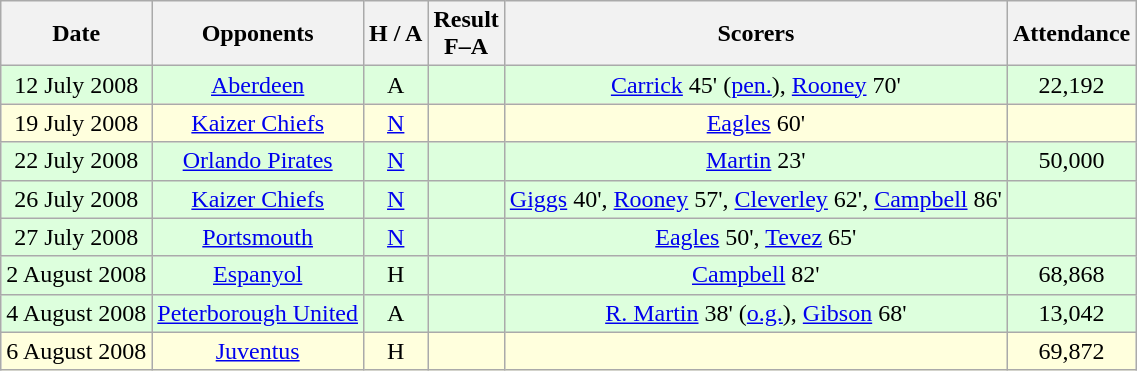<table class="wikitable" style="text-align:center">
<tr>
<th>Date</th>
<th>Opponents</th>
<th>H / A</th>
<th>Result<br>F–A</th>
<th>Scorers</th>
<th>Attendance</th>
</tr>
<tr bgcolor="#ddffdd">
<td>12 July 2008</td>
<td><a href='#'>Aberdeen</a></td>
<td>A</td>
<td></td>
<td><a href='#'>Carrick</a> 45' (<a href='#'>pen.</a>), <a href='#'>Rooney</a> 70'</td>
<td>22,192</td>
</tr>
<tr bgcolor="#ffffdd">
<td>19 July 2008</td>
<td><a href='#'>Kaizer Chiefs</a></td>
<td><a href='#'>N</a></td>
<td></td>
<td><a href='#'>Eagles</a> 60'</td>
<td></td>
</tr>
<tr bgcolor="#ddffdd">
<td>22 July 2008</td>
<td><a href='#'>Orlando Pirates</a></td>
<td><a href='#'>N</a></td>
<td></td>
<td><a href='#'>Martin</a> 23'</td>
<td>50,000</td>
</tr>
<tr bgcolor="#ddffdd">
<td>26 July 2008</td>
<td><a href='#'>Kaizer Chiefs</a></td>
<td><a href='#'>N</a></td>
<td></td>
<td><a href='#'>Giggs</a> 40', <a href='#'>Rooney</a> 57', <a href='#'>Cleverley</a> 62', <a href='#'>Campbell</a> 86'</td>
<td></td>
</tr>
<tr bgcolor="#ddffdd">
<td>27 July 2008</td>
<td><a href='#'>Portsmouth</a></td>
<td><a href='#'>N</a></td>
<td></td>
<td><a href='#'>Eagles</a> 50', <a href='#'>Tevez</a> 65'</td>
<td></td>
</tr>
<tr bgcolor="#ddffdd">
<td>2 August 2008</td>
<td><a href='#'>Espanyol</a></td>
<td>H</td>
<td></td>
<td><a href='#'>Campbell</a> 82'</td>
<td>68,868</td>
</tr>
<tr bgcolor="#ddffdd">
<td>4 August 2008</td>
<td><a href='#'>Peterborough United</a></td>
<td>A</td>
<td></td>
<td><a href='#'>R. Martin</a> 38' (<a href='#'>o.g.</a>), <a href='#'>Gibson</a> 68'</td>
<td>13,042</td>
</tr>
<tr bgcolor="#ffffdd">
<td>6 August 2008</td>
<td><a href='#'>Juventus</a></td>
<td>H</td>
<td></td>
<td></td>
<td>69,872</td>
</tr>
</table>
